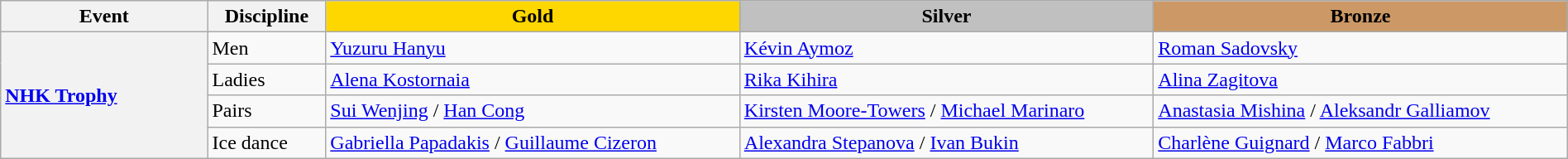<table class="wikitable unsortable" style="text-align:left; width:100%;">
<tr>
<th scope="col" style="width:10%">Event</th>
<th scope="col" style="width:5%">Discipline</th>
<td scope="col" style="text-align:center; width:20%; background:gold"><strong>Gold</strong></td>
<td scope="col" style="text-align:center; width:20%; background:silver"><strong>Silver</strong></td>
<td scope="col" style="text-align:center; width:20%; background:#c96"><strong>Bronze</strong></td>
</tr>
<tr>
<th scope="row" style="text-align:left" rowspan="4"> <a href='#'>NHK Trophy</a></th>
<td>Men</td>
<td> <a href='#'>Yuzuru Hanyu</a></td>
<td> <a href='#'>Kévin Aymoz</a></td>
<td> <a href='#'>Roman Sadovsky</a></td>
</tr>
<tr>
<td>Ladies</td>
<td> <a href='#'>Alena Kostornaia</a></td>
<td> <a href='#'>Rika Kihira</a></td>
<td> <a href='#'>Alina Zagitova</a></td>
</tr>
<tr>
<td>Pairs</td>
<td> <a href='#'>Sui Wenjing</a> / <a href='#'>Han Cong</a></td>
<td> <a href='#'>Kirsten Moore-Towers</a> / <a href='#'>Michael Marinaro</a></td>
<td> <a href='#'>Anastasia Mishina</a> / <a href='#'>Aleksandr Galliamov</a></td>
</tr>
<tr>
<td>Ice dance</td>
<td> <a href='#'>Gabriella Papadakis</a> / <a href='#'>Guillaume Cizeron</a></td>
<td> <a href='#'>Alexandra Stepanova</a> / <a href='#'>Ivan Bukin</a></td>
<td> <a href='#'>Charlène Guignard</a> / <a href='#'>Marco Fabbri</a></td>
</tr>
</table>
